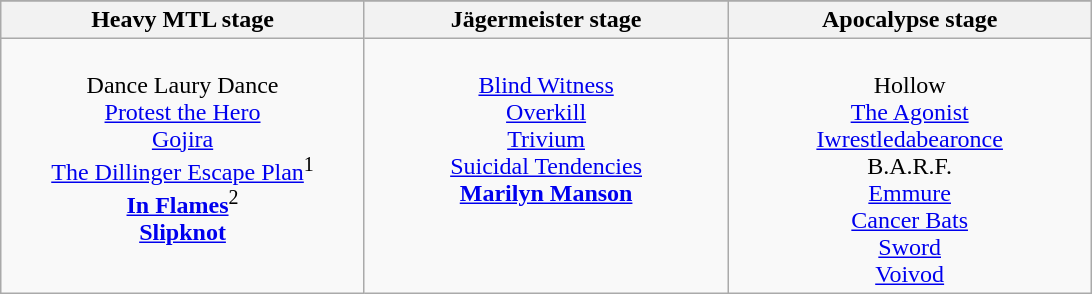<table class="wikitable">
<tr>
</tr>
<tr>
<th>Heavy MTL stage</th>
<th>Jägermeister stage</th>
<th>Apocalypse stage</th>
</tr>
<tr>
<td style="text-align:center; vertical-align:top; width:235px;"><br>Dance Laury Dance<br>
<a href='#'>Protest the Hero</a><br>
<a href='#'>Gojira</a><br>
<a href='#'>The Dillinger Escape Plan</a><sup>1</sup><br>
<strong><a href='#'>In Flames</a></strong><sup>2</sup><br>
<strong><a href='#'>Slipknot</a></strong></td>
<td style="text-align:center; vertical-align:top; width:235px;"><br><a href='#'>Blind Witness</a><br>
<a href='#'>Overkill</a><br>
<a href='#'>Trivium</a><br>
<a href='#'>Suicidal Tendencies</a><br>
<strong><a href='#'>Marilyn Manson</a></strong></td>
<td style="text-align:center; vertical-align:top; width:235px;"><br>Hollow<br>
<a href='#'>The Agonist</a><br>
<a href='#'>Iwrestledabearonce</a><br>
B.A.R.F.<br>
<a href='#'>Emmure</a><br>
<a href='#'>Cancer Bats</a><br>
<a href='#'>Sword</a><br>
<a href='#'>Voivod</a></td>
</tr>
</table>
